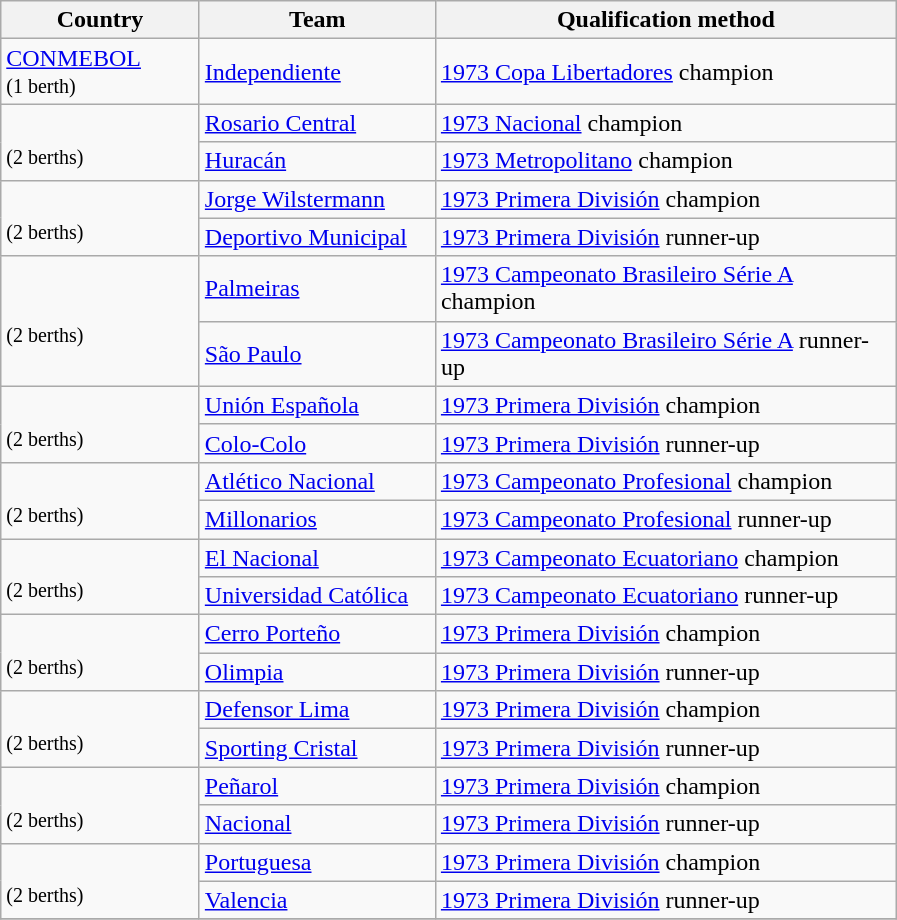<table class="wikitable">
<tr>
<th width=125>Country</th>
<th width=150>Team</th>
<th width=300>Qualification method</th>
</tr>
<tr>
<td><a href='#'>CONMEBOL</a><br><small>(1 berth)</small></td>
<td><a href='#'>Independiente</a></td>
<td><a href='#'>1973 Copa Libertadores</a> champion</td>
</tr>
<tr>
<td rowspan="2"><br><small>(2 berths)</small></td>
<td><a href='#'>Rosario Central</a></td>
<td><a href='#'>1973 Nacional</a> champion</td>
</tr>
<tr>
<td><a href='#'>Huracán</a></td>
<td><a href='#'>1973 Metropolitano</a> champion</td>
</tr>
<tr>
<td rowspan="2"><br><small>(2 berths)</small></td>
<td><a href='#'>Jorge Wilstermann</a></td>
<td><a href='#'>1973 Primera División</a> champion</td>
</tr>
<tr>
<td><a href='#'>Deportivo Municipal</a></td>
<td><a href='#'>1973 Primera División</a> runner-up</td>
</tr>
<tr>
<td rowspan="2"><br><small>(2 berths)</small></td>
<td><a href='#'>Palmeiras</a></td>
<td><a href='#'>1973 Campeonato Brasileiro Série A</a> champion</td>
</tr>
<tr>
<td><a href='#'>São Paulo</a></td>
<td><a href='#'>1973 Campeonato Brasileiro Série A</a> runner-up</td>
</tr>
<tr>
<td rowspan="2"><br><small>(2 berths)</small></td>
<td><a href='#'>Unión Española</a></td>
<td><a href='#'>1973 Primera División</a> champion</td>
</tr>
<tr>
<td><a href='#'>Colo-Colo</a></td>
<td><a href='#'>1973 Primera División</a> runner-up</td>
</tr>
<tr>
<td rowspan="2"><br><small>(2 berths)</small></td>
<td><a href='#'>Atlético Nacional</a></td>
<td><a href='#'>1973 Campeonato Profesional</a> champion</td>
</tr>
<tr>
<td><a href='#'>Millonarios</a></td>
<td><a href='#'>1973 Campeonato Profesional</a> runner-up</td>
</tr>
<tr>
<td rowspan="2"><br><small>(2 berths)</small></td>
<td><a href='#'>El Nacional</a></td>
<td><a href='#'>1973 Campeonato Ecuatoriano</a> champion</td>
</tr>
<tr>
<td><a href='#'>Universidad Católica</a></td>
<td><a href='#'>1973 Campeonato Ecuatoriano</a> runner-up</td>
</tr>
<tr>
<td rowspan="2"><br><small>(2 berths)</small></td>
<td><a href='#'>Cerro Porteño</a></td>
<td><a href='#'>1973 Primera División</a> champion</td>
</tr>
<tr>
<td><a href='#'>Olimpia</a></td>
<td><a href='#'>1973 Primera División</a> runner-up</td>
</tr>
<tr>
<td rowspan="2"><br><small>(2 berths)</small></td>
<td><a href='#'>Defensor Lima</a></td>
<td><a href='#'>1973 Primera División</a> champion</td>
</tr>
<tr>
<td><a href='#'>Sporting Cristal</a></td>
<td><a href='#'>1973 Primera División</a> runner-up</td>
</tr>
<tr>
<td rowspan="2"><br><small>(2 berths)</small></td>
<td><a href='#'>Peñarol</a></td>
<td><a href='#'>1973 Primera División</a> champion</td>
</tr>
<tr>
<td><a href='#'>Nacional</a></td>
<td><a href='#'>1973 Primera División</a> runner-up</td>
</tr>
<tr>
<td rowspan="2"><br><small>(2 berths)</small></td>
<td><a href='#'>Portuguesa</a></td>
<td><a href='#'>1973 Primera División</a> champion</td>
</tr>
<tr>
<td><a href='#'>Valencia</a></td>
<td><a href='#'>1973 Primera División</a> runner-up</td>
</tr>
<tr>
</tr>
</table>
